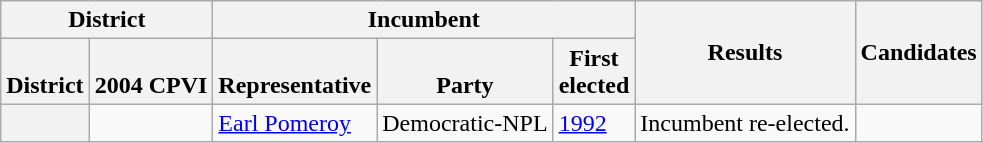<table class=wikitable>
<tr>
<th colspan=2>District</th>
<th colspan=3>Incumbent</th>
<th rowspan=2>Results</th>
<th rowspan=2>Candidates</th>
</tr>
<tr valign=bottom>
<th>District</th>
<th>2004 CPVI</th>
<th>Representative</th>
<th>Party</th>
<th>First<br>elected</th>
</tr>
<tr>
<th></th>
<td></td>
<td><a href='#'>Earl Pomeroy</a></td>
<td>Democratic-NPL</td>
<td><a href='#'>1992</a></td>
<td>Incumbent re-elected.</td>
<td nowrap></td>
</tr>
</table>
